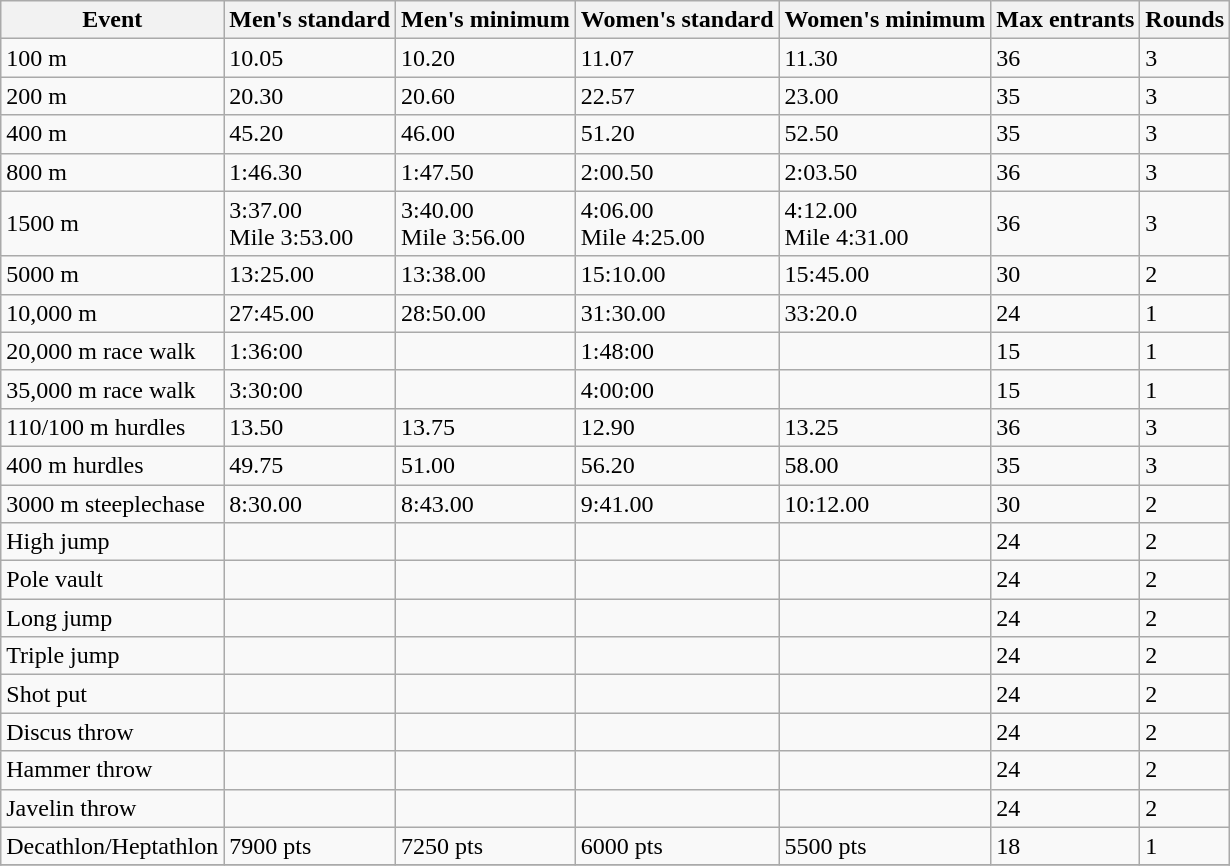<table class="wikitable sortable">
<tr>
<th>Event</th>
<th>Men's standard</th>
<th>Men's minimum</th>
<th>Women's standard</th>
<th>Women's minimum</th>
<th>Max entrants</th>
<th>Rounds</th>
</tr>
<tr>
<td>100 m</td>
<td>10.05</td>
<td>10.20</td>
<td>11.07</td>
<td>11.30</td>
<td>36</td>
<td>3</td>
</tr>
<tr>
<td>200 m</td>
<td>20.30</td>
<td>20.60</td>
<td>22.57</td>
<td>23.00</td>
<td>35</td>
<td>3</td>
</tr>
<tr>
<td>400 m</td>
<td>45.20</td>
<td>46.00</td>
<td>51.20</td>
<td>52.50</td>
<td>35</td>
<td>3</td>
</tr>
<tr>
<td>800 m</td>
<td>1:46.30</td>
<td>1:47.50</td>
<td>2:00.50</td>
<td>2:03.50</td>
<td>36</td>
<td>3</td>
</tr>
<tr>
<td>1500 m</td>
<td>3:37.00<br>Mile 3:53.00</td>
<td>3:40.00<br>Mile 3:56.00</td>
<td>4:06.00<br>Mile 4:25.00</td>
<td>4:12.00<br>Mile 4:31.00</td>
<td>36</td>
<td>3</td>
</tr>
<tr>
<td>5000 m</td>
<td>13:25.00</td>
<td>13:38.00</td>
<td>15:10.00</td>
<td>15:45.00</td>
<td>30</td>
<td>2</td>
</tr>
<tr>
<td>10,000 m</td>
<td>27:45.00</td>
<td>28:50.00</td>
<td>31:30.00</td>
<td>33:20.0</td>
<td>24</td>
<td>1</td>
</tr>
<tr>
<td>20,000 m race walk</td>
<td>1:36:00</td>
<td></td>
<td>1:48:00</td>
<td></td>
<td>15</td>
<td>1</td>
</tr>
<tr>
<td>35,000 m race walk</td>
<td>3:30:00</td>
<td></td>
<td>4:00:00</td>
<td></td>
<td>15</td>
<td>1</td>
</tr>
<tr>
<td>110/100 m hurdles</td>
<td>13.50</td>
<td>13.75</td>
<td>12.90</td>
<td>13.25</td>
<td>36</td>
<td>3</td>
</tr>
<tr>
<td>400 m hurdles</td>
<td>49.75</td>
<td>51.00</td>
<td>56.20</td>
<td>58.00</td>
<td>35</td>
<td>3</td>
</tr>
<tr>
<td>3000 m steeplechase</td>
<td>8:30.00</td>
<td>8:43.00</td>
<td>9:41.00</td>
<td>10:12.00</td>
<td>30</td>
<td>2</td>
</tr>
<tr>
<td>High jump</td>
<td></td>
<td></td>
<td></td>
<td></td>
<td>24</td>
<td>2</td>
</tr>
<tr>
<td>Pole vault</td>
<td></td>
<td></td>
<td></td>
<td></td>
<td>24</td>
<td>2</td>
</tr>
<tr>
<td>Long jump</td>
<td></td>
<td></td>
<td></td>
<td></td>
<td>24</td>
<td>2</td>
</tr>
<tr>
<td>Triple jump</td>
<td></td>
<td></td>
<td></td>
<td></td>
<td>24</td>
<td>2</td>
</tr>
<tr>
<td>Shot put</td>
<td></td>
<td></td>
<td></td>
<td></td>
<td>24</td>
<td>2</td>
</tr>
<tr>
<td>Discus throw</td>
<td></td>
<td></td>
<td></td>
<td></td>
<td>24</td>
<td>2</td>
</tr>
<tr>
<td>Hammer throw</td>
<td></td>
<td></td>
<td></td>
<td></td>
<td>24</td>
<td>2</td>
</tr>
<tr>
<td>Javelin throw</td>
<td></td>
<td></td>
<td></td>
<td></td>
<td>24</td>
<td>2</td>
</tr>
<tr>
<td>Decathlon/Heptathlon</td>
<td>7900 pts</td>
<td>7250 pts</td>
<td>6000 pts</td>
<td>5500 pts</td>
<td>18</td>
<td>1</td>
</tr>
<tr>
</tr>
</table>
